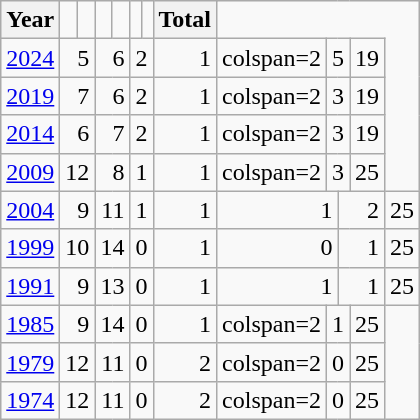<table class="wikitable" style="text-align:right; padding-left:1em">
<tr>
<th align="left">Year</th>
<td></td>
<td></td>
<td></td>
<td></td>
<td></td>
<td></td>
<th align="left">Total</th>
</tr>
<tr>
<td align=left><a href='#'>2024</a></td>
<td colspan=2>5</td>
<td colspan=2>6</td>
<td colspan=2>2</td>
<td colspan=2>1</td>
<td>colspan=2 </td>
<td colspan=2>5</td>
<td>19</td>
</tr>
<tr>
<td align=left><a href='#'>2019</a></td>
<td colspan=2>7</td>
<td colspan=2>6</td>
<td colspan=2>2</td>
<td colspan=2>1</td>
<td>colspan=2 </td>
<td colspan=2>3</td>
<td>19</td>
</tr>
<tr>
<td align=left><a href='#'>2014</a></td>
<td colspan=2>6</td>
<td colspan=2>7</td>
<td colspan=2>2</td>
<td colspan=2>1</td>
<td>colspan=2 </td>
<td colspan=2>3</td>
<td>19</td>
</tr>
<tr>
<td align=left><a href='#'>2009</a></td>
<td colspan=2>12</td>
<td colspan=2>8</td>
<td colspan=2>1</td>
<td colspan=2>1</td>
<td>colspan=2 </td>
<td colspan=2>3</td>
<td>25</td>
</tr>
<tr>
<td align=left><a href='#'>2004</a></td>
<td colspan=2>9</td>
<td colspan=2>11</td>
<td colspan=2>1</td>
<td colspan=2>1</td>
<td colspan=2>1</td>
<td colspan=2>2</td>
<td>25</td>
</tr>
<tr>
<td align=left><a href='#'>1999</a></td>
<td colspan=2>10</td>
<td colspan=2>14</td>
<td colspan=2>0</td>
<td colspan=2>1</td>
<td colspan=2>0</td>
<td colspan=2>1</td>
<td>25</td>
</tr>
<tr>
<td align=left><a href='#'>1991</a></td>
<td colspan=2>9</td>
<td colspan=2>13</td>
<td colspan=2>0</td>
<td colspan=2>1</td>
<td colspan=2>1</td>
<td colspan=2>1</td>
<td>25</td>
</tr>
<tr>
<td align=left><a href='#'>1985</a></td>
<td colspan=2>9</td>
<td colspan=2>14</td>
<td colspan=2>0</td>
<td colspan=2>1</td>
<td>colspan=2 </td>
<td colspan=2>1</td>
<td>25</td>
</tr>
<tr>
<td align=left><a href='#'>1979</a></td>
<td colspan=2>12</td>
<td colspan=2>11</td>
<td colspan=2>0</td>
<td colspan=2>2</td>
<td>colspan=2 </td>
<td colspan=2>0</td>
<td>25</td>
</tr>
<tr>
<td align=left><a href='#'>1974</a></td>
<td colspan=2>12</td>
<td colspan=2>11</td>
<td colspan=2>0</td>
<td colspan=2>2</td>
<td>colspan=2 </td>
<td colspan=2>0</td>
<td>25</td>
</tr>
</table>
